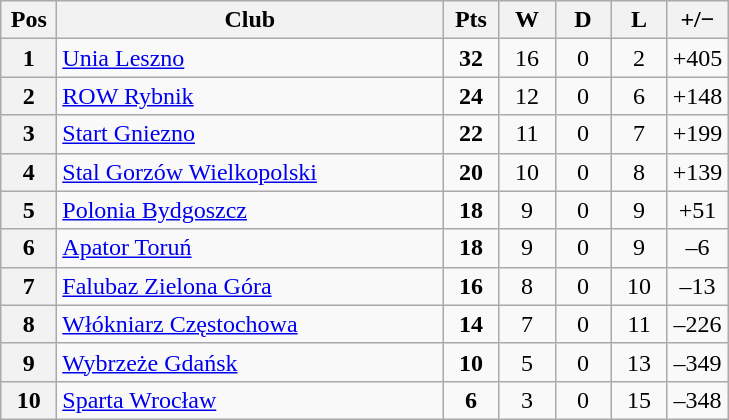<table class="wikitable">
<tr>
<th width=30>Pos</th>
<th width=250>Club</th>
<th width=30>Pts</th>
<th width=30>W</th>
<th width=30>D</th>
<th width=30>L</th>
<th width=30>+/−</th>
</tr>
<tr align=center>
<th>1</th>
<td align=left><a href='#'>Unia Leszno</a></td>
<td><strong>32</strong></td>
<td>16</td>
<td>0</td>
<td>2</td>
<td>+405</td>
</tr>
<tr align=center>
<th>2</th>
<td align=left><a href='#'>ROW Rybnik</a></td>
<td><strong>24</strong></td>
<td>12</td>
<td>0</td>
<td>6</td>
<td>+148</td>
</tr>
<tr align=center>
<th>3</th>
<td align=left><a href='#'>Start Gniezno</a></td>
<td><strong>22</strong></td>
<td>11</td>
<td>0</td>
<td>7</td>
<td>+199</td>
</tr>
<tr align=center>
<th>4</th>
<td align=left><a href='#'>Stal Gorzów Wielkopolski</a></td>
<td><strong>20</strong></td>
<td>10</td>
<td>0</td>
<td>8</td>
<td>+139</td>
</tr>
<tr align=center>
<th>5</th>
<td align=left><a href='#'>Polonia Bydgoszcz</a></td>
<td><strong>18</strong></td>
<td>9</td>
<td>0</td>
<td>9</td>
<td>+51</td>
</tr>
<tr align=center>
<th>6</th>
<td align=left><a href='#'>Apator Toruń</a></td>
<td><strong>18</strong></td>
<td>9</td>
<td>0</td>
<td>9</td>
<td>–6</td>
</tr>
<tr align=center>
<th>7</th>
<td align=left><a href='#'>Falubaz Zielona Góra</a></td>
<td><strong>16</strong></td>
<td>8</td>
<td>0</td>
<td>10</td>
<td>–13</td>
</tr>
<tr align=center>
<th>8</th>
<td align=left><a href='#'>Włókniarz Częstochowa</a></td>
<td><strong>14</strong></td>
<td>7</td>
<td>0</td>
<td>11</td>
<td>–226</td>
</tr>
<tr align=center>
<th>9</th>
<td align=left><a href='#'>Wybrzeże Gdańsk</a></td>
<td><strong>10</strong></td>
<td>5</td>
<td>0</td>
<td>13</td>
<td>–349</td>
</tr>
<tr align=center>
<th>10</th>
<td align=left><a href='#'>Sparta Wrocław</a></td>
<td><strong>6</strong></td>
<td>3</td>
<td>0</td>
<td>15</td>
<td>–348</td>
</tr>
</table>
